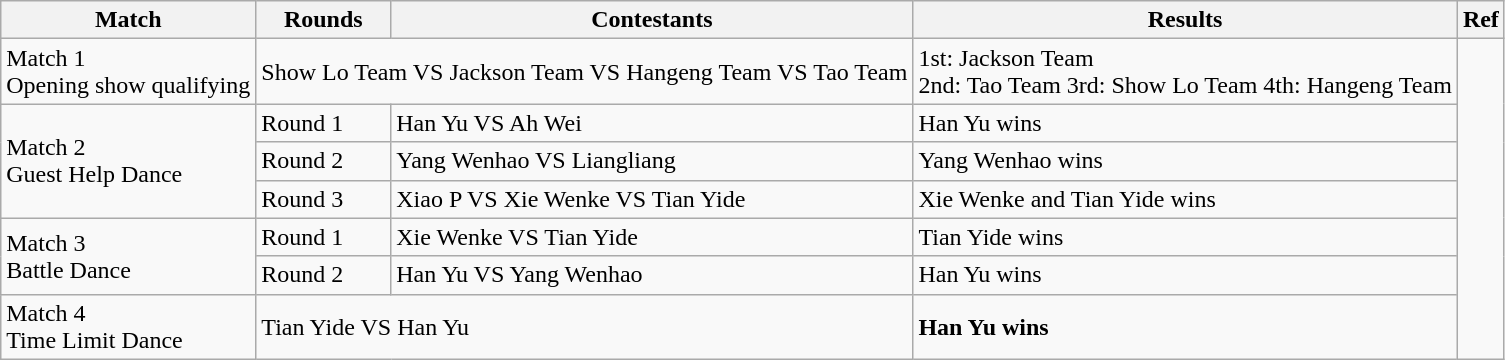<table class="wikitable">
<tr>
<th>Match</th>
<th>Rounds</th>
<th>Contestants</th>
<th>Results</th>
<th>Ref</th>
</tr>
<tr>
<td>Match 1<br>Opening show qualifying</td>
<td colspan="2">Show Lo Team VS Jackson Team VS Hangeng Team VS Tao Team</td>
<td>1st: Jackson Team<br>2nd: Tao Team
3rd: Show Lo Team
4th: Hangeng Team</td>
<td rowspan="7"></td>
</tr>
<tr>
<td rowspan="3">Match 2<br>Guest Help Dance</td>
<td>Round 1</td>
<td>Han Yu VS Ah Wei</td>
<td>Han Yu wins</td>
</tr>
<tr>
<td>Round 2</td>
<td>Yang Wenhao VS Liangliang</td>
<td>Yang Wenhao wins</td>
</tr>
<tr>
<td>Round 3</td>
<td>Xiao P VS Xie Wenke VS Tian Yide</td>
<td>Xie Wenke and Tian Yide wins</td>
</tr>
<tr>
<td rowspan="2">Match 3<br>Battle Dance</td>
<td>Round 1</td>
<td>Xie Wenke VS Tian Yide</td>
<td>Tian Yide wins</td>
</tr>
<tr>
<td>Round 2</td>
<td>Han Yu VS Yang Wenhao</td>
<td>Han Yu wins</td>
</tr>
<tr>
<td>Match 4<br>Time Limit Dance</td>
<td colspan="2">Tian Yide VS Han Yu</td>
<td><strong>Han Yu wins</strong></td>
</tr>
</table>
